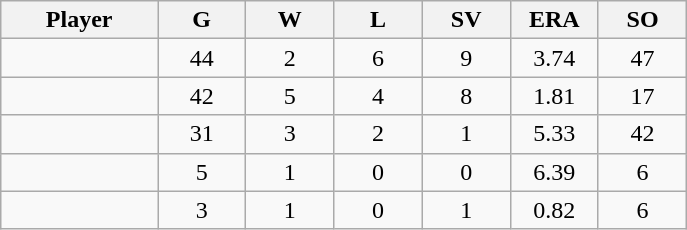<table class="wikitable sortable">
<tr>
<th bgcolor="#DDDDFF" width="16%">Player</th>
<th bgcolor="#DDDDFF" width="9%">G</th>
<th bgcolor="#DDDDFF" width="9%">W</th>
<th bgcolor="#DDDDFF" width="9%">L</th>
<th bgcolor="#DDDDFF" width="9%">SV</th>
<th bgcolor="#DDDDFF" width="9%">ERA</th>
<th bgcolor="#DDDDFF" width="9%">SO</th>
</tr>
<tr align="center">
<td></td>
<td>44</td>
<td>2</td>
<td>6</td>
<td>9</td>
<td>3.74</td>
<td>47</td>
</tr>
<tr align="center">
<td></td>
<td>42</td>
<td>5</td>
<td>4</td>
<td>8</td>
<td>1.81</td>
<td>17</td>
</tr>
<tr align="center">
<td></td>
<td>31</td>
<td>3</td>
<td>2</td>
<td>1</td>
<td>5.33</td>
<td>42</td>
</tr>
<tr align="center">
<td></td>
<td>5</td>
<td>1</td>
<td>0</td>
<td>0</td>
<td>6.39</td>
<td>6</td>
</tr>
<tr align="center">
<td></td>
<td>3</td>
<td>1</td>
<td>0</td>
<td>1</td>
<td>0.82</td>
<td>6</td>
</tr>
</table>
